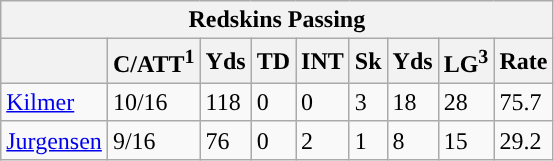<table class="wikitable">
<tr>
<th colspan="9">Redskins Passing</th>
</tr>
<tr>
<th></th>
<th>C/ATT<sup>1</sup></th>
<th>Yds</th>
<th>TD</th>
<th>INT</th>
<th>Sk</th>
<th>Yds</th>
<th>LG<sup>3</sup></th>
<th>Rate</th>
</tr>
<tr>
<td><a href='#'>Kilmer</a></td>
<td>10/16</td>
<td>118</td>
<td>0</td>
<td>0</td>
<td>3</td>
<td>18</td>
<td>28</td>
<td>75.7</td>
</tr>
<tr>
<td><a href='#'>Jurgensen</a></td>
<td>9/16</td>
<td>76</td>
<td>0</td>
<td>2</td>
<td>1</td>
<td>8</td>
<td>15</td>
<td>29.2</td>
</tr>
</table>
